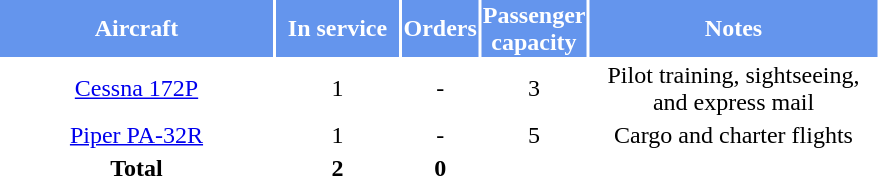<table class="sortable toccolours">
<tr>
<th align="center" style="background:#6495ed; color:white; width:180px;">Aircraft</th>
<th align="center" style="background:#6495ed; color:white; width:80px;">In service</th>
<th align="center" style="background:#6495ed; color:white; width:40px;">Orders</th>
<th align="center" style="background:#6495ed; color:white; width:50px;">Passenger capacity</th>
<th class="unsortable" style="background:#6495ed; color:white; width:190px;">Notes</th>
</tr>
<tr>
<td align="center"><a href='#'>Cessna 172P</a></td>
<td align="center">1</td>
<td align="center">-</td>
<td align="center">3</td>
<td align="center">Pilot training, sightseeing, and express mail</td>
</tr>
<tr>
<td align="center"><a href='#'>Piper PA-32R</a></td>
<td align="center">1</td>
<td align="center">-</td>
<td align="center">5</td>
<td align="center">Cargo and charter flights</td>
</tr>
<tr>
<td align="center"><strong>Total</strong></td>
<td align="center"><strong>2</strong></td>
<td align="center"><strong>0</strong></td>
<td colspan="2"></td>
</tr>
</table>
